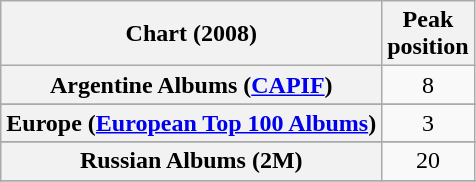<table class="wikitable sortable plainrowheaders" style="text-align:center">
<tr>
<th scope="col">Chart (2008)</th>
<th scope="col">Peak<br>position</th>
</tr>
<tr>
<th scope="row">Argentine Albums (<a href='#'>CAPIF</a>)</th>
<td>8</td>
</tr>
<tr>
</tr>
<tr>
</tr>
<tr>
</tr>
<tr>
</tr>
<tr>
</tr>
<tr>
</tr>
<tr>
</tr>
<tr>
</tr>
<tr>
</tr>
<tr>
</tr>
<tr>
<th scope="row">Europe (<a href='#'>European Top 100 Albums</a>)</th>
<td>3</td>
</tr>
<tr>
</tr>
<tr>
</tr>
<tr>
</tr>
<tr>
</tr>
<tr>
</tr>
<tr>
</tr>
<tr>
</tr>
<tr>
</tr>
<tr>
</tr>
<tr>
</tr>
<tr>
</tr>
<tr>
<th scope="row">Russian Albums (2M)</th>
<td>20</td>
</tr>
<tr>
</tr>
<tr>
</tr>
<tr>
</tr>
<tr>
</tr>
<tr>
</tr>
<tr>
</tr>
<tr>
</tr>
<tr>
</tr>
<tr>
</tr>
</table>
